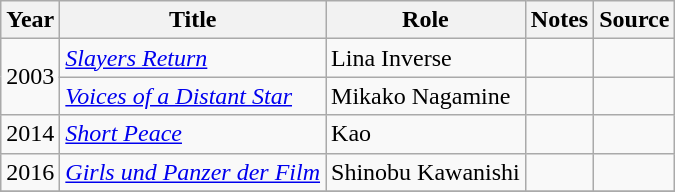<table class="wikitable sortable plainrowheaders">
<tr>
<th>Year</th>
<th>Title</th>
<th>Role</th>
<th>Notes</th>
<th>Source</th>
</tr>
<tr>
<td rowspan="2">2003</td>
<td><em><a href='#'>Slayers Return</a></em></td>
<td>Lina Inverse</td>
<td></td>
<td></td>
</tr>
<tr>
<td><em><a href='#'>Voices of a Distant Star</a></em></td>
<td>Mikako Nagamine</td>
<td></td>
<td></td>
</tr>
<tr>
<td>2014</td>
<td><em><a href='#'>Short Peace</a></em></td>
<td>Kao</td>
<td></td>
<td></td>
</tr>
<tr>
<td>2016</td>
<td><em><a href='#'>Girls und Panzer der Film</a></em></td>
<td>Shinobu Kawanishi</td>
<td></td>
<td></td>
</tr>
<tr>
</tr>
</table>
